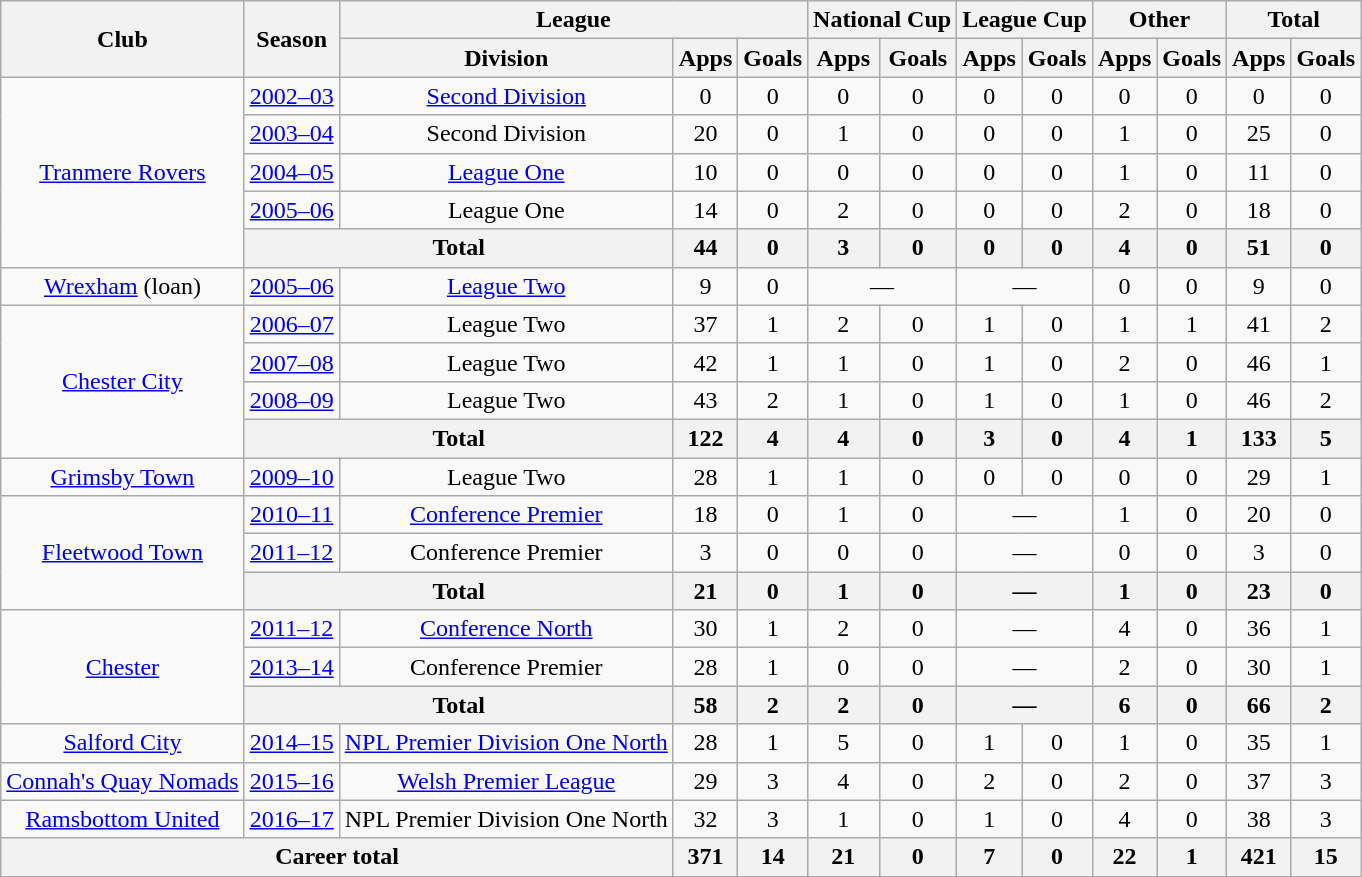<table class=wikitable style="text-align: center">
<tr>
<th rowspan=2>Club</th>
<th rowspan=2>Season</th>
<th colspan=3>League</th>
<th colspan=2>National Cup</th>
<th colspan=2>League Cup</th>
<th colspan=2>Other</th>
<th colspan=2>Total</th>
</tr>
<tr>
<th>Division</th>
<th>Apps</th>
<th>Goals</th>
<th>Apps</th>
<th>Goals</th>
<th>Apps</th>
<th>Goals</th>
<th>Apps</th>
<th>Goals</th>
<th>Apps</th>
<th>Goals</th>
</tr>
<tr>
<td rowspan=5><a href='#'>Tranmere Rovers</a></td>
<td><a href='#'>2002–03</a></td>
<td><a href='#'>Second Division</a></td>
<td>0</td>
<td>0</td>
<td>0</td>
<td>0</td>
<td>0</td>
<td>0</td>
<td>0</td>
<td>0</td>
<td>0</td>
<td>0</td>
</tr>
<tr>
<td><a href='#'>2003–04</a></td>
<td>Second Division</td>
<td>20</td>
<td>0</td>
<td>1</td>
<td>0</td>
<td>0</td>
<td>0</td>
<td>1</td>
<td>0</td>
<td>25</td>
<td>0</td>
</tr>
<tr>
<td><a href='#'>2004–05</a></td>
<td><a href='#'>League One</a></td>
<td>10</td>
<td>0</td>
<td>0</td>
<td>0</td>
<td>0</td>
<td>0</td>
<td>1</td>
<td>0</td>
<td>11</td>
<td>0</td>
</tr>
<tr>
<td><a href='#'>2005–06</a></td>
<td>League One</td>
<td>14</td>
<td>0</td>
<td>2</td>
<td>0</td>
<td>0</td>
<td>0</td>
<td>2</td>
<td>0</td>
<td>18</td>
<td>0</td>
</tr>
<tr>
<th colspan=2>Total</th>
<th>44</th>
<th>0</th>
<th>3</th>
<th>0</th>
<th>0</th>
<th>0</th>
<th>4</th>
<th>0</th>
<th>51</th>
<th>0</th>
</tr>
<tr>
<td><a href='#'>Wrexham</a> (loan)</td>
<td><a href='#'>2005–06</a></td>
<td><a href='#'>League Two</a></td>
<td>9</td>
<td>0</td>
<td colspan="2">—</td>
<td colspan="2">—</td>
<td>0</td>
<td>0</td>
<td>9</td>
<td>0</td>
</tr>
<tr>
<td rowspan=4><a href='#'>Chester City</a></td>
<td><a href='#'>2006–07</a></td>
<td>League Two</td>
<td>37</td>
<td>1</td>
<td>2</td>
<td>0</td>
<td>1</td>
<td>0</td>
<td>1</td>
<td>1</td>
<td>41</td>
<td>2</td>
</tr>
<tr>
<td><a href='#'>2007–08</a></td>
<td>League Two</td>
<td>42</td>
<td>1</td>
<td>1</td>
<td>0</td>
<td>1</td>
<td>0</td>
<td>2</td>
<td>0</td>
<td>46</td>
<td>1</td>
</tr>
<tr>
<td><a href='#'>2008–09</a></td>
<td>League Two</td>
<td>43</td>
<td>2</td>
<td>1</td>
<td>0</td>
<td>1</td>
<td>0</td>
<td>1</td>
<td>0</td>
<td>46</td>
<td>2</td>
</tr>
<tr>
<th colspan=2>Total</th>
<th>122</th>
<th>4</th>
<th>4</th>
<th>0</th>
<th>3</th>
<th>0</th>
<th>4</th>
<th>1</th>
<th>133</th>
<th>5</th>
</tr>
<tr>
<td><a href='#'>Grimsby Town</a></td>
<td><a href='#'>2009–10</a></td>
<td>League Two</td>
<td>28</td>
<td>1</td>
<td>1</td>
<td>0</td>
<td>0</td>
<td>0</td>
<td>0</td>
<td>0</td>
<td>29</td>
<td>1</td>
</tr>
<tr>
<td rowspan=3><a href='#'>Fleetwood Town</a></td>
<td><a href='#'>2010–11</a></td>
<td><a href='#'>Conference Premier</a></td>
<td>18</td>
<td>0</td>
<td>1</td>
<td>0</td>
<td colspan="2">—</td>
<td>1</td>
<td>0</td>
<td>20</td>
<td>0</td>
</tr>
<tr>
<td><a href='#'>2011–12</a></td>
<td>Conference Premier</td>
<td>3</td>
<td>0</td>
<td>0</td>
<td>0</td>
<td colspan="2">—</td>
<td>0</td>
<td>0</td>
<td>3</td>
<td>0</td>
</tr>
<tr>
<th colspan=2>Total</th>
<th>21</th>
<th>0</th>
<th>1</th>
<th>0</th>
<th colspan="2">—</th>
<th>1</th>
<th>0</th>
<th>23</th>
<th>0</th>
</tr>
<tr>
<td rowspan=3><a href='#'>Chester</a></td>
<td><a href='#'>2011–12</a></td>
<td><a href='#'>Conference North</a></td>
<td>30</td>
<td>1</td>
<td>2</td>
<td>0</td>
<td colspan="2">—</td>
<td>4</td>
<td>0</td>
<td>36</td>
<td>1</td>
</tr>
<tr>
<td><a href='#'>2013–14</a></td>
<td>Conference Premier</td>
<td>28</td>
<td>1</td>
<td>0</td>
<td>0</td>
<td colspan="2">—</td>
<td>2</td>
<td>0</td>
<td>30</td>
<td>1</td>
</tr>
<tr>
<th colspan=2>Total</th>
<th>58</th>
<th>2</th>
<th>2</th>
<th>0</th>
<th colspan="2">—</th>
<th>6</th>
<th>0</th>
<th>66</th>
<th>2</th>
</tr>
<tr>
<td><a href='#'>Salford City</a></td>
<td><a href='#'>2014–15</a></td>
<td><a href='#'>NPL Premier Division One North</a></td>
<td>28</td>
<td>1</td>
<td>5</td>
<td>0</td>
<td>1</td>
<td>0</td>
<td>1</td>
<td>0</td>
<td>35</td>
<td>1</td>
</tr>
<tr>
<td><a href='#'>Connah's Quay Nomads</a></td>
<td><a href='#'>2015–16</a></td>
<td><a href='#'>Welsh Premier League</a></td>
<td>29</td>
<td>3</td>
<td>4</td>
<td>0</td>
<td>2</td>
<td>0</td>
<td>2</td>
<td>0</td>
<td>37</td>
<td>3</td>
</tr>
<tr>
<td><a href='#'>Ramsbottom United</a></td>
<td><a href='#'>2016–17</a></td>
<td>NPL Premier Division One North</td>
<td>32</td>
<td>3</td>
<td>1</td>
<td>0</td>
<td>1</td>
<td>0</td>
<td>4</td>
<td>0</td>
<td>38</td>
<td>3</td>
</tr>
<tr>
<th colspan=3>Career total</th>
<th>371</th>
<th>14</th>
<th>21</th>
<th>0</th>
<th>7</th>
<th>0</th>
<th>22</th>
<th>1</th>
<th>421</th>
<th>15</th>
</tr>
<tr>
</tr>
</table>
